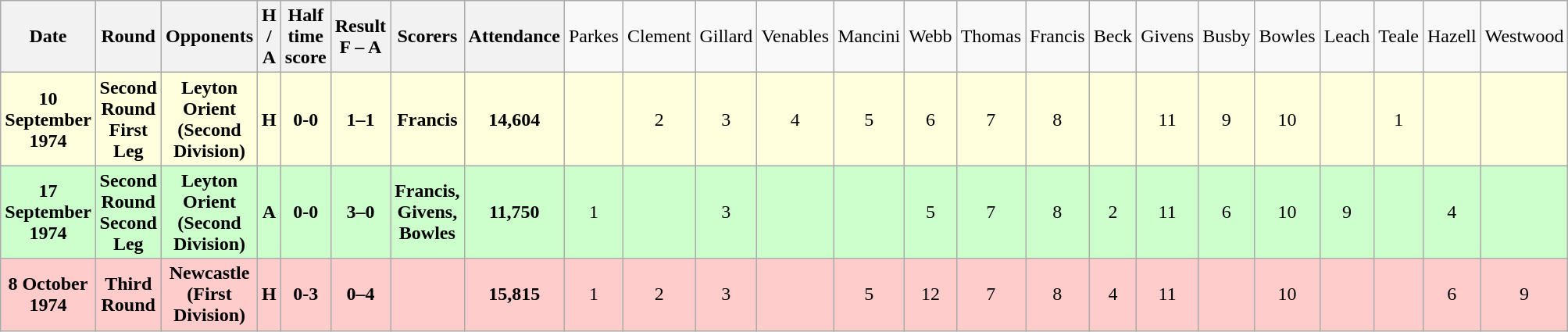<table class="wikitable" style="text-align:center">
<tr>
<th><strong>Date</strong></th>
<th><strong>Round</strong></th>
<th><strong>Opponents</strong></th>
<th><strong>H / A</strong></th>
<th><strong>Half time score</strong></th>
<th><strong>Result</strong><br><strong>F – A</strong></th>
<th><strong>Scorers</strong></th>
<th><strong>Attendance</strong></th>
<td>Parkes</td>
<td>Clement</td>
<td>Gillard</td>
<td>Venables</td>
<td>Mancini</td>
<td>Webb</td>
<td>Thomas</td>
<td>Francis</td>
<td>Beck</td>
<td>Givens</td>
<td>Busby</td>
<td>Bowles</td>
<td>Leach</td>
<td>Teale</td>
<td>Hazell</td>
<td>Westwood</td>
</tr>
<tr bgcolor="#ffffdd">
<td><strong>10 September 1974</strong></td>
<td><strong>Second Round First Leg</strong></td>
<td><strong>Leyton Orient (Second Division)</strong></td>
<td><strong>H</strong></td>
<td><strong>0-0</strong></td>
<td><strong>1–1</strong></td>
<td><strong>Francis</strong></td>
<td><strong>14,604</strong></td>
<td></td>
<td>2</td>
<td>3</td>
<td>4</td>
<td>5</td>
<td>6</td>
<td>7</td>
<td>8</td>
<td></td>
<td>11</td>
<td>9</td>
<td>10</td>
<td></td>
<td>1</td>
<td></td>
<td></td>
</tr>
<tr bgcolor="#ccffcc">
<td><strong>17 September 1974</strong></td>
<td><strong>Second Round Second Leg</strong></td>
<td><strong>Leyton Orient (Second Division)</strong></td>
<td><strong>A</strong></td>
<td><strong>0-0</strong></td>
<td><strong>3–0</strong></td>
<td><strong>Francis, Givens, Bowles</strong></td>
<td><strong>11,750</strong></td>
<td>1</td>
<td></td>
<td>3</td>
<td></td>
<td></td>
<td>5</td>
<td>7</td>
<td>8</td>
<td>2</td>
<td>11</td>
<td>6</td>
<td>10</td>
<td>9</td>
<td></td>
<td>4</td>
<td></td>
</tr>
<tr bgcolor="#ffcccc">
<td><strong>8 October 1974</strong></td>
<td><strong>Third Round</strong></td>
<td><strong>Newcastle (First Division)</strong></td>
<td><strong>H</strong></td>
<td><strong>0-3</strong></td>
<td><strong>0–4</strong></td>
<td></td>
<td><strong>15,815</strong></td>
<td>1</td>
<td>2</td>
<td>3</td>
<td></td>
<td>5</td>
<td>12</td>
<td>7</td>
<td>8</td>
<td>4</td>
<td>11</td>
<td></td>
<td>10</td>
<td></td>
<td></td>
<td>6</td>
<td>9</td>
</tr>
</table>
